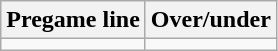<table class="wikitable" style="margin-left: auto; margin-right: auto; border: none; display: inline-table;">
<tr align="center">
<th style=>Pregame line</th>
<th style=>Over/under</th>
</tr>
<tr align="center">
<td></td>
<td></td>
</tr>
</table>
